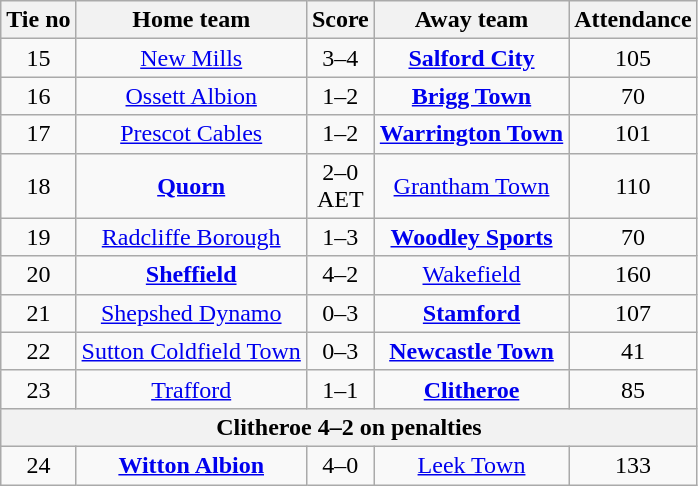<table class="wikitable" style="text-align: center">
<tr>
<th>Tie no</th>
<th>Home team</th>
<th>Score</th>
<th>Away team</th>
<th>Attendance</th>
</tr>
<tr>
<td>15</td>
<td><a href='#'>New Mills</a></td>
<td>3–4</td>
<td><strong><a href='#'>Salford City</a></strong></td>
<td>105</td>
</tr>
<tr>
<td>16</td>
<td><a href='#'>Ossett Albion</a></td>
<td>1–2</td>
<td><strong><a href='#'>Brigg Town</a></strong></td>
<td>70</td>
</tr>
<tr>
<td>17</td>
<td><a href='#'>Prescot Cables</a></td>
<td>1–2</td>
<td><strong><a href='#'>Warrington Town</a></strong></td>
<td>101</td>
</tr>
<tr>
<td>18</td>
<td><strong><a href='#'>Quorn</a></strong></td>
<td>2–0<br>AET</td>
<td><a href='#'>Grantham Town</a></td>
<td>110</td>
</tr>
<tr>
<td>19</td>
<td><a href='#'>Radcliffe Borough</a></td>
<td>1–3</td>
<td><strong><a href='#'>Woodley Sports</a></strong></td>
<td>70</td>
</tr>
<tr>
<td>20</td>
<td><strong><a href='#'>Sheffield</a></strong></td>
<td>4–2</td>
<td><a href='#'>Wakefield</a></td>
<td>160</td>
</tr>
<tr>
<td>21</td>
<td><a href='#'>Shepshed Dynamo</a></td>
<td>0–3</td>
<td><strong><a href='#'>Stamford</a></strong></td>
<td>107</td>
</tr>
<tr>
<td>22</td>
<td><a href='#'>Sutton Coldfield Town</a></td>
<td>0–3</td>
<td><strong><a href='#'>Newcastle Town</a></strong></td>
<td>41</td>
</tr>
<tr>
<td>23</td>
<td><a href='#'>Trafford</a></td>
<td>1–1</td>
<td><strong><a href='#'>Clitheroe</a></strong></td>
<td>85</td>
</tr>
<tr>
<th colspan="5">Clitheroe 4–2 on penalties</th>
</tr>
<tr>
<td>24</td>
<td><strong><a href='#'>Witton Albion</a></strong></td>
<td>4–0</td>
<td><a href='#'>Leek Town</a></td>
<td>133</td>
</tr>
</table>
